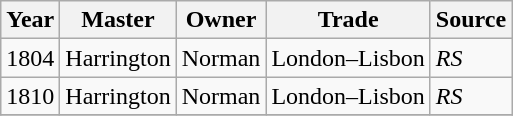<table class=" wikitable">
<tr>
<th>Year</th>
<th>Master</th>
<th>Owner</th>
<th>Trade</th>
<th>Source</th>
</tr>
<tr>
<td>1804</td>
<td>Harrington</td>
<td>Norman</td>
<td>London–Lisbon</td>
<td><em>RS</em></td>
</tr>
<tr>
<td>1810</td>
<td>Harrington</td>
<td>Norman</td>
<td>London–Lisbon</td>
<td><em>RS</em></td>
</tr>
<tr>
</tr>
</table>
